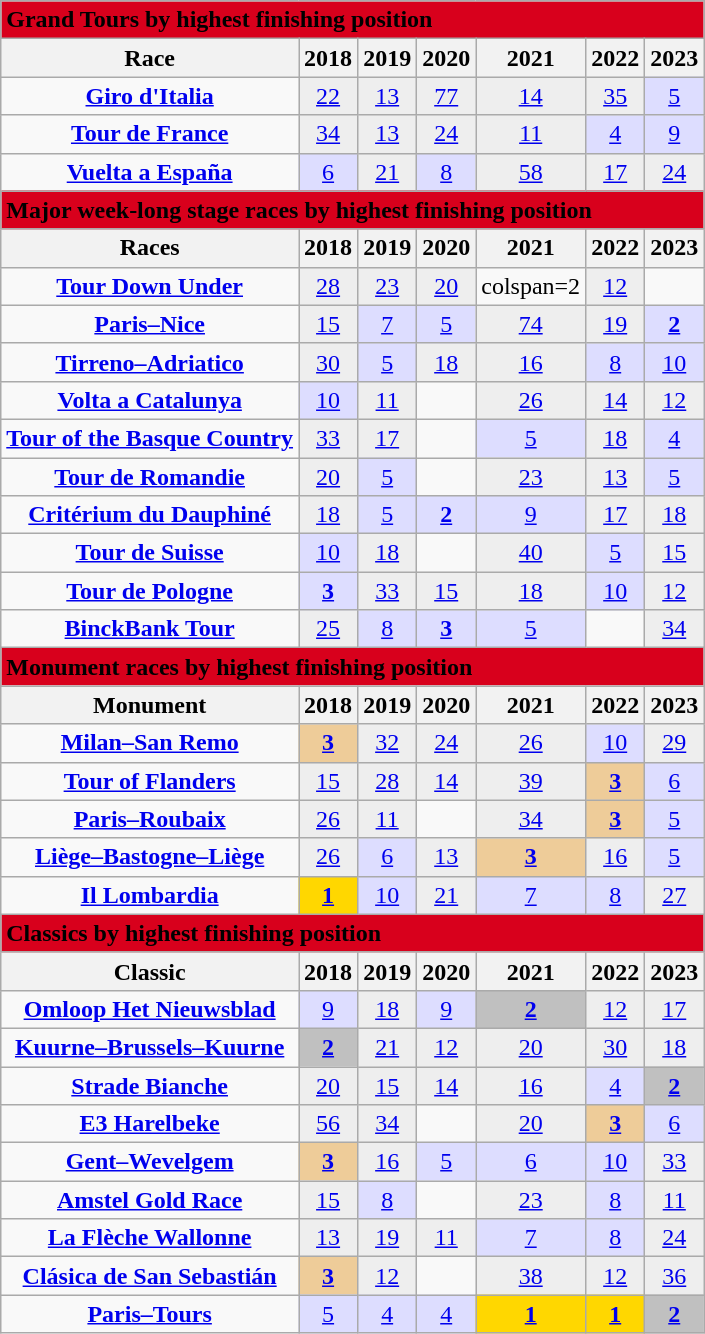<table class="wikitable">
<tr style="background:#eee;">
<td style="background:#d8001c;" colspan=28><strong>Grand Tours by highest finishing position</strong></td>
</tr>
<tr>
<th>Race</th>
<th>2018</th>
<th>2019</th>
<th>2020</th>
<th>2021</th>
<th>2022</th>
<th>2023</th>
</tr>
<tr align="center">
<td><strong><a href='#'>Giro d'Italia</a></strong></td>
<td style="background:#eee;"><a href='#'>22</a></td>
<td style="background:#eee;"><a href='#'>13</a></td>
<td style="background:#eee;"><a href='#'>77</a></td>
<td style="background:#eee;"><a href='#'>14</a></td>
<td style="background:#eee;"><a href='#'>35</a></td>
<td style="background:#ddf;"><a href='#'>5</a></td>
</tr>
<tr align="center">
<td><strong><a href='#'>Tour de France</a></strong></td>
<td style="background:#eee;"><a href='#'>34</a></td>
<td style="background:#eee;"><a href='#'>13</a></td>
<td style="background:#eee;"><a href='#'>24</a></td>
<td style="background:#eee;"><a href='#'>11</a></td>
<td style="background:#ddf;"><a href='#'>4</a></td>
<td style="background:#ddf;"><a href='#'>9</a></td>
</tr>
<tr align="center">
<td><strong><a href='#'>Vuelta a España</a></strong></td>
<td style="background:#ddf;"><a href='#'>6</a></td>
<td style="background:#eee;"><a href='#'>21</a></td>
<td style="background:#ddf;"><a href='#'>8</a></td>
<td style="background:#eee;"><a href='#'>58</a></td>
<td style="background:#eee;"><a href='#'>17</a></td>
<td style="background:#eee;"><a href='#'>24</a></td>
</tr>
<tr>
<td style="background:#d8001c;" colspan=28><strong>Major week-long stage races by highest finishing position</strong></td>
</tr>
<tr>
<th>Races</th>
<th>2018</th>
<th>2019</th>
<th>2020</th>
<th>2021</th>
<th>2022</th>
<th>2023</th>
</tr>
<tr align="center">
<td><strong><a href='#'>Tour Down Under</a></strong></td>
<td style="background:#eee;"><a href='#'>28</a></td>
<td style="background:#eee;"><a href='#'>23</a></td>
<td style="background:#eee;"><a href='#'>20</a></td>
<td>colspan=2 </td>
<td style="background:#eee;"><a href='#'>12</a></td>
</tr>
<tr align="center">
<td><strong><a href='#'>Paris–Nice</a></strong></td>
<td style="background:#eee;"><a href='#'>15</a></td>
<td style="background:#ddf;"><a href='#'>7</a></td>
<td style="background:#ddf;"><a href='#'>5</a></td>
<td style="background:#eee;"><a href='#'>74</a></td>
<td style="background:#eee;"><a href='#'>19</a></td>
<td style="background:#ddf;"><a href='#'><strong>2</strong></a></td>
</tr>
<tr align="center">
<td><strong><a href='#'>Tirreno–Adriatico</a></strong></td>
<td style="background:#eee;"><a href='#'>30</a></td>
<td style="background:#ddf;"><a href='#'>5</a></td>
<td style="background:#eee;"><a href='#'>18</a></td>
<td style="background:#eee;"><a href='#'>16</a></td>
<td style="background:#ddf;"><a href='#'>8</a></td>
<td style="background:#ddf;"><a href='#'>10</a></td>
</tr>
<tr align="center">
<td><strong><a href='#'>Volta a Catalunya</a></strong></td>
<td style="background:#ddf;"><a href='#'>10</a></td>
<td style="background:#eee;"><a href='#'>11</a></td>
<td></td>
<td style="background:#eee;"><a href='#'>26</a></td>
<td style="background:#eee;"><a href='#'>14</a></td>
<td style="background:#eee;"><a href='#'>12</a></td>
</tr>
<tr align="center">
<td style="text-align:center;"><strong><a href='#'>Tour of the Basque Country</a></strong></td>
<td style="background:#eee;"><a href='#'>33</a></td>
<td style="background:#eee;"><a href='#'>17</a></td>
<td></td>
<td style="background:#ddf;"><a href='#'>5</a></td>
<td style="background:#eee;"><a href='#'>18</a></td>
<td style="background:#ddf;"><a href='#'>4</a></td>
</tr>
<tr align="center">
<td><strong><a href='#'>Tour de Romandie</a></strong></td>
<td style="background:#eee;"><a href='#'>20</a></td>
<td style="background:#ddf;"><a href='#'>5</a></td>
<td></td>
<td style="background:#eee;"><a href='#'>23</a></td>
<td style="background:#eee;"><a href='#'>13</a></td>
<td style="background:#ddf;"><a href='#'>5</a></td>
</tr>
<tr align="center">
<td><strong><a href='#'>Critérium du Dauphiné</a></strong></td>
<td style="background:#eee;"><a href='#'>18</a></td>
<td style="background:#ddf;"><a href='#'>5</a></td>
<td style="background:#ddf;"><a href='#'><strong>2</strong></a></td>
<td style="background:#ddf;"><a href='#'>9</a></td>
<td style="background:#eee;"><a href='#'>17</a></td>
<td style="background:#eee;"><a href='#'>18</a></td>
</tr>
<tr align="center">
<td><strong><a href='#'>Tour de Suisse</a></strong></td>
<td style="background:#ddf;"><a href='#'>10</a></td>
<td style="background:#eee;"><a href='#'>18</a></td>
<td></td>
<td style="background:#eee;"><a href='#'>40</a></td>
<td style="background:#ddf;"><a href='#'>5</a></td>
<td style="background:#eee;"><a href='#'>15</a></td>
</tr>
<tr align="center">
<td><strong><a href='#'>Tour de Pologne</a></strong></td>
<td style="background:#ddf;"><a href='#'><strong>3</strong></a></td>
<td style="background:#eee;"><a href='#'>33</a></td>
<td style="background:#eee;"><a href='#'>15</a></td>
<td style="background:#eee;"><a href='#'>18</a></td>
<td style="background:#ddf;"><a href='#'>10</a></td>
<td style="background:#eee;"><a href='#'>12</a></td>
</tr>
<tr align="center">
<td><strong><a href='#'>BinckBank Tour</a></strong></td>
<td style="background:#eee;"><a href='#'>25</a></td>
<td style="background:#ddf;"><a href='#'>8</a></td>
<td style="background:#ddf;"><a href='#'><strong>3</strong></a></td>
<td style="background:#ddf;"><a href='#'>5</a></td>
<td></td>
<td style="background:#eee;"><a href='#'>34</a></td>
</tr>
<tr>
<td style="background:#d8001c;" colspan=28><strong>Monument races by highest finishing position</strong></td>
</tr>
<tr>
<th>Monument</th>
<th>2018</th>
<th>2019</th>
<th>2020</th>
<th>2021</th>
<th>2022</th>
<th>2023</th>
</tr>
<tr align="center">
<td><strong><a href='#'>Milan–San Remo</a></strong></td>
<td style="background:#ec9;"><a href='#'><strong>3</strong></a></td>
<td style="background:#eee;"><a href='#'>32</a></td>
<td style="background:#eee;"><a href='#'>24</a></td>
<td style="background:#eee;"><a href='#'>26</a></td>
<td style="background:#ddf;"><a href='#'>10</a></td>
<td style="background:#eee;"><a href='#'>29</a></td>
</tr>
<tr align="center">
<td><strong><a href='#'>Tour of Flanders</a></strong></td>
<td style="background:#eee;"><a href='#'>15</a></td>
<td style="background:#eee;"><a href='#'>28</a></td>
<td style="background:#eee;"><a href='#'>14</a></td>
<td style="background:#eee;"><a href='#'>39</a></td>
<td style="background:#ec9;"><a href='#'><strong>3</strong></a></td>
<td style="background:#ddf;"><a href='#'>6</a></td>
</tr>
<tr align="center">
<td><strong><a href='#'>Paris–Roubaix</a></strong></td>
<td style="background:#eee;"><a href='#'>26</a></td>
<td style="background:#eee;"><a href='#'>11</a></td>
<td></td>
<td style="background:#eee;"><a href='#'>34</a></td>
<td style="background:#ec9;"><a href='#'><strong>3</strong></a></td>
<td style="background:#ddf;"><a href='#'>5</a></td>
</tr>
<tr align="center">
<td><strong><a href='#'>Liège–Bastogne–Liège</a></strong></td>
<td style="background:#eee;"><a href='#'>26</a></td>
<td style="background:#ddf;"><a href='#'>6</a></td>
<td style="background:#eee;"><a href='#'>13</a></td>
<td style="background:#ec9;"><a href='#'><strong>3</strong></a></td>
<td style="background:#eee;"><a href='#'>16</a></td>
<td style="background:#ddf;"><a href='#'>5</a></td>
</tr>
<tr align="center">
<td><strong><a href='#'>Il Lombardia</a></strong></td>
<td style="background:gold;"><a href='#'><strong>1</strong></a></td>
<td style="background:#ddf;"><a href='#'>10</a></td>
<td style="background:#eee;"><a href='#'>21</a></td>
<td style="background:#ddf;"><a href='#'>7</a></td>
<td style="background:#ddf;"><a href='#'>8</a></td>
<td style="background:#eee;"><a href='#'>27</a></td>
</tr>
<tr>
<td style="background:#d8001c;" colspan=28><strong>Classics by highest finishing position</strong></td>
</tr>
<tr>
<th>Classic</th>
<th>2018</th>
<th>2019</th>
<th>2020</th>
<th>2021</th>
<th>2022</th>
<th>2023</th>
</tr>
<tr align="center">
<td><strong><a href='#'>Omloop Het Nieuwsblad</a></strong></td>
<td style="background:#ddf;"><a href='#'>9</a></td>
<td style="background:#eee;"><a href='#'>18</a></td>
<td style="background:#ddf;"><a href='#'>9</a></td>
<td style="background:silver;"><a href='#'><strong>2</strong></a></td>
<td style="background:#eee;"><a href='#'>12</a></td>
<td style="background:#eee;"><a href='#'>17</a></td>
</tr>
<tr align="center">
<td><strong><a href='#'>Kuurne–Brussels–Kuurne</a></strong></td>
<td style="background:silver;"><a href='#'><strong>2</strong></a></td>
<td style="background:#eee;"><a href='#'>21</a></td>
<td style="background:#eee;"><a href='#'>12</a></td>
<td style="background:#eee;"><a href='#'>20</a></td>
<td style="background:#eee;"><a href='#'>30</a></td>
<td style="background:#eee;"><a href='#'>18</a></td>
</tr>
<tr align="center">
<td><strong><a href='#'>Strade Bianche</a></strong></td>
<td style="background:#eee;"><a href='#'>20</a></td>
<td style="background:#eee;"><a href='#'>15</a></td>
<td style="background:#eee;"><a href='#'>14</a></td>
<td style="background:#eee;"><a href='#'>16</a></td>
<td style="background:#ddf;"><a href='#'>4</a></td>
<td style="background:silver;"><a href='#'><strong>2</strong></a></td>
</tr>
<tr align="center">
<td><strong><a href='#'>E3 Harelbeke</a></strong></td>
<td style="background:#eee;"><a href='#'>56</a></td>
<td style="background:#eee;"><a href='#'>34</a></td>
<td></td>
<td style="background:#eee;"><a href='#'>20</a></td>
<td style="background:#ec9;"><a href='#'><strong>3</strong></a></td>
<td style="background:#ddf;"><a href='#'>6</a></td>
</tr>
<tr align="center">
<td><strong><a href='#'>Gent–Wevelgem</a></strong></td>
<td style="background:#ec9;"><a href='#'><strong>3</strong></a></td>
<td style="background:#eee;"><a href='#'>16</a></td>
<td style="background:#ddf;"><a href='#'>5</a></td>
<td style="background:#ddf;"><a href='#'>6</a></td>
<td style="background:#ddf;"><a href='#'>10</a></td>
<td style="background:#eee;"><a href='#'>33</a></td>
</tr>
<tr align="center">
<td><strong><a href='#'>Amstel Gold Race</a></strong></td>
<td style="background:#eee;"><a href='#'>15</a></td>
<td style="background:#ddf;"><a href='#'>8</a></td>
<td></td>
<td style="background:#eee;"><a href='#'>23</a></td>
<td style="background:#ddf;"><a href='#'>8</a></td>
<td style="background:#eee;"><a href='#'>11</a></td>
</tr>
<tr align="center">
<td><strong><a href='#'>La Flèche Wallonne</a></strong></td>
<td style="background:#eee;"><a href='#'>13</a></td>
<td style="background:#eee;"><a href='#'>19</a></td>
<td style="background:#eee;"><a href='#'>11</a></td>
<td style="background:#ddf;"><a href='#'>7</a></td>
<td style="background:#ddf;"><a href='#'>8</a></td>
<td style="background:#eee;"><a href='#'>24</a></td>
</tr>
<tr align="center">
<td><strong><a href='#'>Clásica de San Sebastián</a></strong></td>
<td style="background:#ec9;"><a href='#'><strong>3</strong></a></td>
<td style="background:#eee;"><a href='#'>12</a></td>
<td></td>
<td style="background:#eee;"><a href='#'>38</a></td>
<td style="background:#eee;"><a href='#'>12</a></td>
<td style="background:#eee;"><a href='#'>36</a></td>
</tr>
<tr align="center">
<td><strong><a href='#'>Paris–Tours</a></strong></td>
<td style="background:#ddf;"><a href='#'>5</a></td>
<td style="background:#ddf;"><a href='#'>4</a></td>
<td style="background:#ddf;"><a href='#'>4</a></td>
<td style="background:gold;"><a href='#'><strong>1</strong></a></td>
<td style="background:gold;"><a href='#'><strong>1</strong></a></td>
<td style="background:silver;"><a href='#'><strong>2</strong></a></td>
</tr>
</table>
